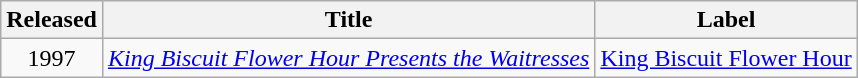<table class="wikitable" style="text-align:center">
<tr>
<th>Released</th>
<th>Title</th>
<th>Label</th>
</tr>
<tr>
<td>1997</td>
<td style="text-align:left;"><em><a href='#'>King Biscuit Flower Hour Presents the Waitresses</a></em></td>
<td style="text-align:left;"><a href='#'>King Biscuit Flower Hour</a></td>
</tr>
</table>
